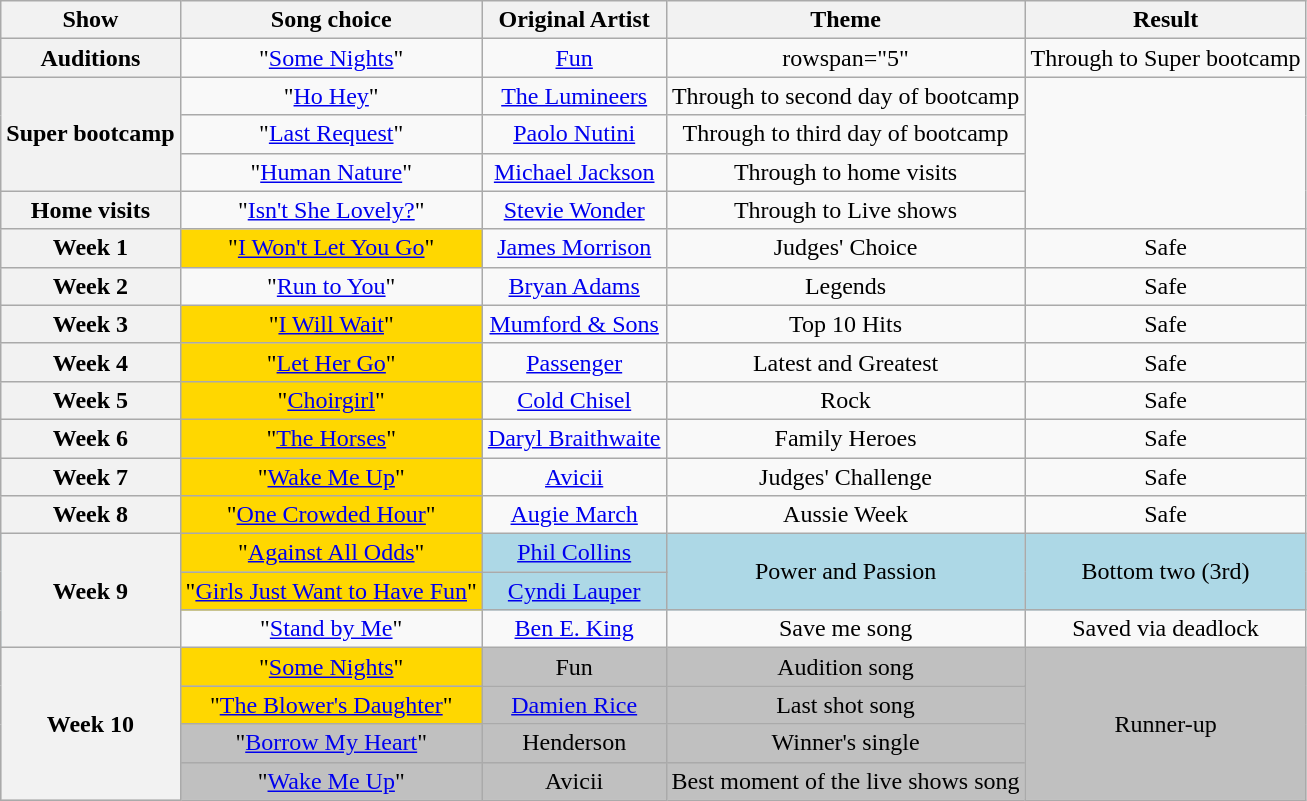<table class="wikitable collapsible" style="text-align:center;">
<tr>
<th style="text-align:centre;">Show</th>
<th style="text-align:centre;">Song choice</th>
<th style="text-align:centre;">Original Artist</th>
<th style="text-align:centre;">Theme</th>
<th style="text-align:centre;">Result</th>
</tr>
<tr>
<th>Auditions</th>
<td>"<a href='#'>Some Nights</a>"</td>
<td><a href='#'>Fun</a></td>
<td>rowspan="5" </td>
<td>Through to Super bootcamp</td>
</tr>
<tr>
<th rowspan="3">Super bootcamp</th>
<td>"<a href='#'>Ho Hey</a>"</td>
<td><a href='#'>The Lumineers</a></td>
<td>Through to second day of bootcamp</td>
</tr>
<tr>
<td>"<a href='#'>Last Request</a>"</td>
<td><a href='#'>Paolo Nutini</a></td>
<td>Through to third day of bootcamp</td>
</tr>
<tr>
<td>"<a href='#'>Human Nature</a>"</td>
<td><a href='#'>Michael Jackson</a></td>
<td>Through to home visits</td>
</tr>
<tr>
<th>Home visits</th>
<td>"<a href='#'>Isn't She Lovely?</a>"</td>
<td><a href='#'>Stevie Wonder</a></td>
<td>Through to Live shows</td>
</tr>
<tr>
<th>Week 1</th>
<td style="background:gold">"<a href='#'>I Won't Let You Go</a>"</td>
<td><a href='#'>James Morrison</a></td>
<td>Judges' Choice</td>
<td>Safe</td>
</tr>
<tr>
<th>Week 2</th>
<td>"<a href='#'>Run to You</a>"</td>
<td><a href='#'>Bryan Adams</a></td>
<td>Legends</td>
<td>Safe</td>
</tr>
<tr>
<th>Week 3</th>
<td style="background:gold">"<a href='#'>I Will Wait</a>"</td>
<td><a href='#'>Mumford & Sons</a></td>
<td>Top 10 Hits</td>
<td>Safe</td>
</tr>
<tr>
<th>Week 4</th>
<td style="background:gold">"<a href='#'>Let Her Go</a>"</td>
<td><a href='#'>Passenger</a></td>
<td>Latest and Greatest</td>
<td>Safe</td>
</tr>
<tr>
<th>Week 5</th>
<td style="background:gold">"<a href='#'>Choirgirl</a>"</td>
<td><a href='#'>Cold Chisel</a></td>
<td>Rock</td>
<td>Safe</td>
</tr>
<tr>
<th>Week 6</th>
<td style="background:gold">"<a href='#'>The Horses</a>"</td>
<td><a href='#'>Daryl Braithwaite</a></td>
<td>Family Heroes</td>
<td>Safe</td>
</tr>
<tr>
<th>Week 7</th>
<td style="background:gold">"<a href='#'>Wake Me Up</a>"</td>
<td><a href='#'>Avicii</a></td>
<td>Judges' Challenge</td>
<td>Safe</td>
</tr>
<tr>
<th>Week 8</th>
<td style="background:gold">"<a href='#'>One Crowded Hour</a>"</td>
<td><a href='#'>Augie March</a></td>
<td>Aussie Week</td>
<td>Safe</td>
</tr>
<tr style="background:lightblue;">
<th rowspan="3">Week 9</th>
<td style="background:gold">"<a href='#'>Against All Odds</a>"</td>
<td><a href='#'>Phil Collins</a></td>
<td rowspan="2">Power and Passion</td>
<td rowspan="2">Bottom two (3rd)</td>
</tr>
<tr style="background:lightblue;">
<td style="background:gold">"<a href='#'>Girls Just Want to Have Fun</a>"</td>
<td><a href='#'>Cyndi Lauper</a></td>
</tr>
<tr>
<td>"<a href='#'>Stand by Me</a>"</td>
<td><a href='#'>Ben E. King</a></td>
<td>Save me song</td>
<td>Saved via deadlock</td>
</tr>
<tr style="background:silver">
<th rowspan="4">Week 10</th>
<td style="background:gold">"<a href='#'>Some Nights</a>"</td>
<td>Fun</td>
<td>Audition song</td>
<td rowspan="4">Runner-up</td>
</tr>
<tr style="background:silver">
<td style="background:gold">"<a href='#'>The Blower's Daughter</a>"</td>
<td><a href='#'>Damien Rice</a></td>
<td>Last shot song</td>
</tr>
<tr style="background:silver">
<td>"<a href='#'>Borrow My Heart</a>"</td>
<td>Henderson</td>
<td>Winner's single</td>
</tr>
<tr style="background:silver">
<td>"<a href='#'>Wake Me Up</a>"</td>
<td>Avicii</td>
<td>Best moment of the live shows song</td>
</tr>
</table>
